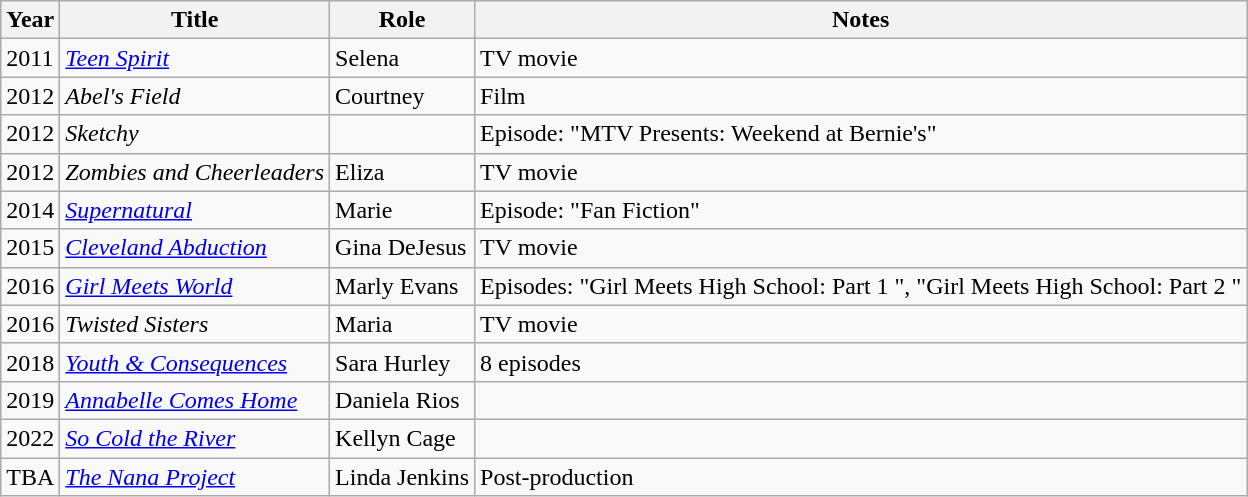<table class="wikitable">
<tr>
<th>Year</th>
<th>Title</th>
<th>Role</th>
<th>Notes</th>
</tr>
<tr>
<td>2011</td>
<td><em><a href='#'>Teen Spirit</a></em></td>
<td>Selena</td>
<td>TV movie</td>
</tr>
<tr>
<td>2012</td>
<td><em>Abel's Field</em></td>
<td>Courtney</td>
<td>Film</td>
</tr>
<tr>
<td>2012</td>
<td><em>Sketchy</em></td>
<td></td>
<td>Episode: "MTV Presents: Weekend at Bernie's"</td>
</tr>
<tr>
<td>2012</td>
<td><em>Zombies and Cheerleaders</em></td>
<td>Eliza</td>
<td>TV movie</td>
</tr>
<tr>
<td>2014</td>
<td><em><a href='#'>Supernatural</a></em></td>
<td>Marie</td>
<td>Episode: "Fan Fiction"</td>
</tr>
<tr>
<td>2015</td>
<td><em><a href='#'>Cleveland Abduction</a></em></td>
<td>Gina DeJesus</td>
<td>TV movie</td>
</tr>
<tr>
<td>2016</td>
<td><em><a href='#'>Girl Meets World</a></em></td>
<td>Marly Evans</td>
<td>Episodes: "Girl Meets High School: Part 1 ", "Girl Meets High School: Part 2 "</td>
</tr>
<tr>
<td>2016</td>
<td><em>Twisted Sisters</em></td>
<td>Maria</td>
<td>TV movie</td>
</tr>
<tr>
<td>2018</td>
<td><em><a href='#'>Youth & Consequences</a></em></td>
<td>Sara Hurley</td>
<td>8 episodes</td>
</tr>
<tr>
<td>2019</td>
<td><em><a href='#'>Annabelle Comes Home</a></em></td>
<td>Daniela Rios</td>
<td></td>
</tr>
<tr>
<td>2022</td>
<td><em><a href='#'>So Cold the River</a></em></td>
<td>Kellyn Cage</td>
<td></td>
</tr>
<tr>
<td>TBA</td>
<td><em><a href='#'>The Nana Project</a></em></td>
<td>Linda Jenkins</td>
<td>Post-production</td>
</tr>
</table>
